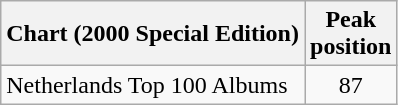<table class="wikitable">
<tr>
<th>Chart (2000 Special Edition)</th>
<th>Peak<br>position</th>
</tr>
<tr>
<td>Netherlands Top 100 Albums</td>
<td align="center">87</td>
</tr>
</table>
